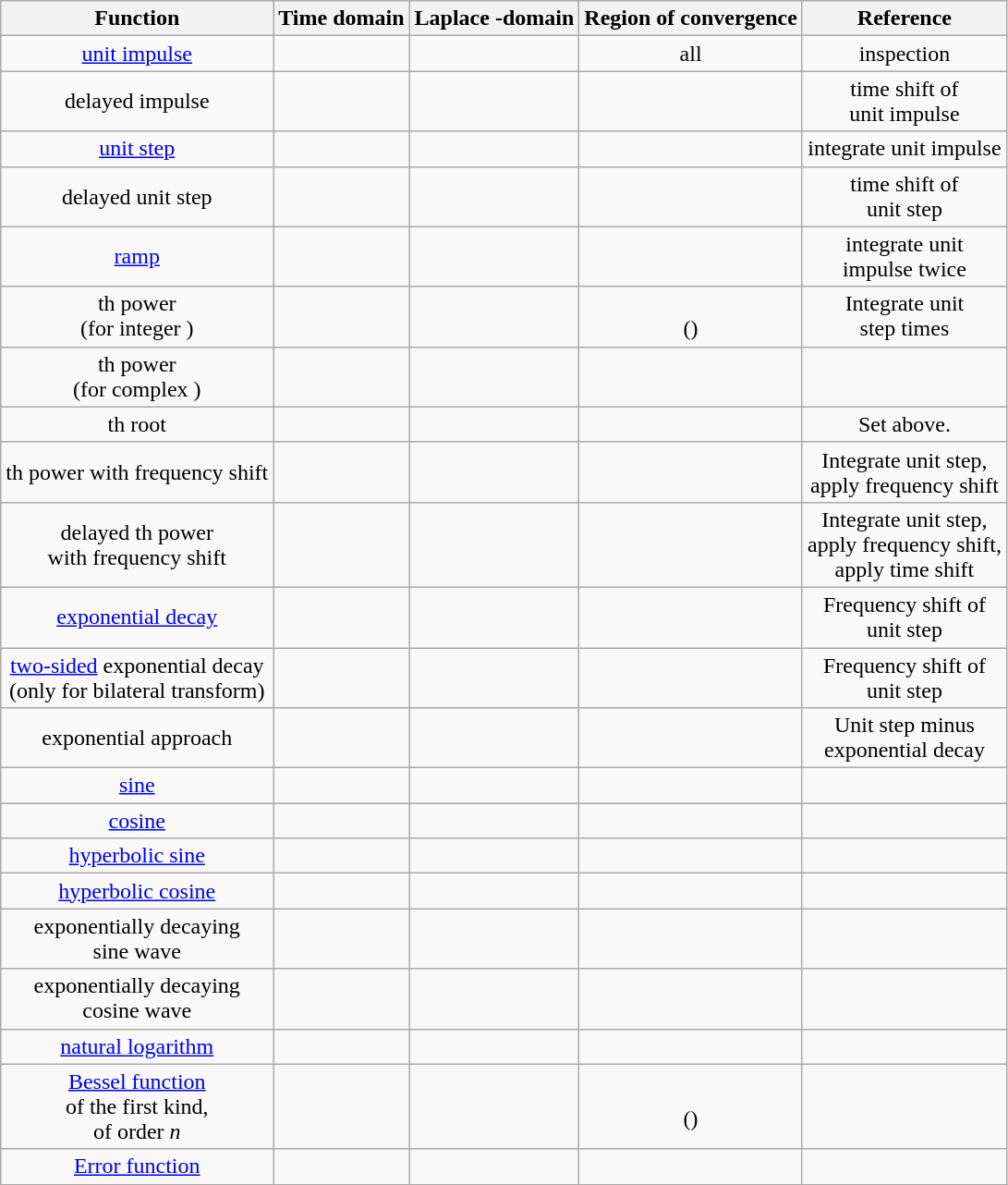<table class="wikitable">
<tr>
<th>Function</th>
<th>Time domain <br></th>
<th>Laplace -domain <br></th>
<th>Region of convergence</th>
<th>Reference</th>
</tr>
<tr style="text-align:center;">
<td><a href='#'>unit impulse</a></td>
<td></td>
<td></td>
<td>all </td>
<td>inspection</td>
</tr>
<tr style="text-align:center;">
<td>delayed impulse</td>
<td></td>
<td></td>
<td></td>
<td>time shift of<br>unit impulse</td>
</tr>
<tr style="text-align:center;">
<td><a href='#'>unit step</a></td>
<td></td>
<td></td>
<td></td>
<td>integrate unit impulse</td>
</tr>
<tr style="text-align:center;">
<td>delayed unit step</td>
<td></td>
<td></td>
<td></td>
<td>time shift of<br>unit step</td>
</tr>
<tr style="text-align:center;">
<td><a href='#'>ramp</a></td>
<td></td>
<td></td>
<td></td>
<td>integrate unit<br>impulse twice</td>
</tr>
<tr style="text-align:center;">
<td>th power <br> (for integer )</td>
<td></td>
<td></td>
<td>   <br> ()</td>
<td>Integrate unit<br>step  times</td>
</tr>
<tr style="text-align:center;">
<td>th power <br> (for complex )</td>
<td></td>
<td></td>
<td> <br> </td>
<td></td>
</tr>
<tr style="text-align:center;">
<td>th root</td>
<td></td>
<td></td>
<td></td>
<td>Set  above.</td>
</tr>
<tr style="text-align:center;">
<td>th power with frequency shift</td>
<td></td>
<td></td>
<td></td>
<td>Integrate unit step,<br>apply frequency shift</td>
</tr>
<tr style="text-align:center;">
<td>delayed th power <br> with frequency shift</td>
<td></td>
<td></td>
<td></td>
<td>Integrate unit step,<br>apply frequency shift,<br>apply time shift</td>
</tr>
<tr style="text-align:center;">
<td><a href='#'>exponential decay</a></td>
<td></td>
<td></td>
<td></td>
<td>Frequency shift of<br>unit step</td>
</tr>
<tr style="text-align:center;">
<td><a href='#'>two-sided</a> exponential decay <br>(only for bilateral transform)</td>
<td></td>
<td></td>
<td></td>
<td>Frequency shift of<br>unit step</td>
</tr>
<tr style="text-align:center;">
<td>exponential approach</td>
<td></td>
<td></td>
<td></td>
<td>Unit step minus<br>exponential decay</td>
</tr>
<tr style="text-align:center;">
<td><a href='#'>sine</a></td>
<td></td>
<td></td>
<td></td>
<td></td>
</tr>
<tr style="text-align:center;">
<td><a href='#'>cosine</a></td>
<td></td>
<td></td>
<td></td>
<td></td>
</tr>
<tr style="text-align:center;">
<td><a href='#'>hyperbolic sine</a></td>
<td></td>
<td></td>
<td></td>
<td></td>
</tr>
<tr style="text-align:center;">
<td><a href='#'>hyperbolic cosine</a></td>
<td></td>
<td></td>
<td></td>
<td></td>
</tr>
<tr style="text-align:center;">
<td>exponentially decaying <br> sine wave</td>
<td></td>
<td></td>
<td></td>
<td></td>
</tr>
<tr style="text-align:center;">
<td>exponentially decaying <br> cosine wave</td>
<td></td>
<td></td>
<td></td>
<td></td>
</tr>
<tr style="text-align:center;">
<td><a href='#'>natural logarithm</a></td>
<td></td>
<td></td>
<td></td>
<td></td>
</tr>
<tr style="text-align:center;">
<td><a href='#'>Bessel function</a> <br> of the first kind, <br> of order <em>n</em></td>
<td></td>
<td></td>
<td>   <br> ()</td>
<td></td>
</tr>
<tr style="text-align:center;">
<td><a href='#'>Error function</a></td>
<td></td>
<td></td>
<td></td>
<td></td>
</tr>
<tr>
</tr>
</table>
